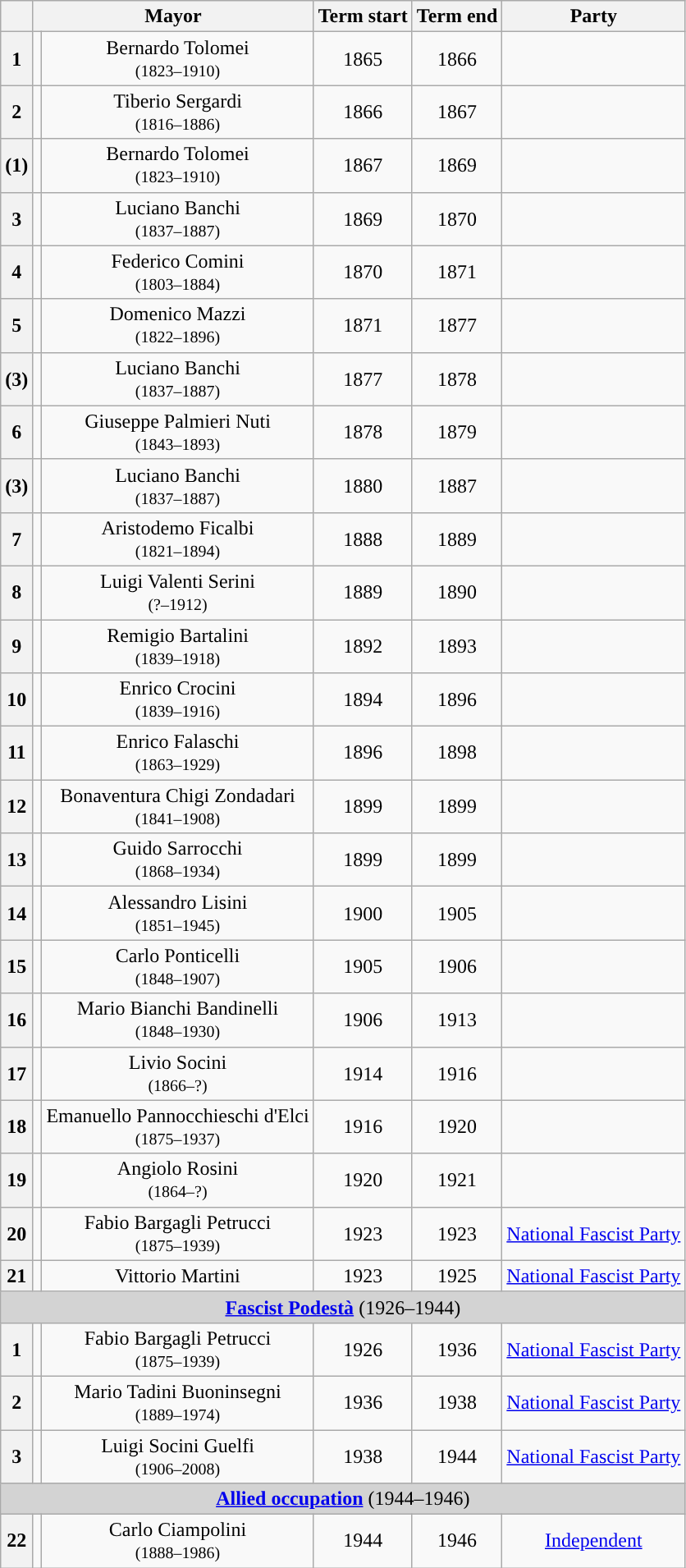<table class="wikitable" style="text-align: center;">
<tr>
<th class=unsortable> </th>
<th colspan="2">Mayor</th>
<th>Term start</th>
<th>Term end</th>
<th>Party</th>
</tr>
<tr>
<th rowspan=1 style="background:">1</th>
<td></td>
<td>Bernardo Tolomei<br><small>(1823–1910)</small></td>
<td>1865</td>
<td>1866</td>
<td></td>
</tr>
<tr>
<th rowspan=1 style="background:">2</th>
<td></td>
<td>Tiberio Sergardi<br><small>(1816–1886)</small></td>
<td>1866</td>
<td>1867</td>
<td></td>
</tr>
<tr>
<th rowspan=1 style="background:">(1)</th>
<td></td>
<td>Bernardo Tolomei<br><small>(1823–1910)</small></td>
<td>1867</td>
<td>1869</td>
<td></td>
</tr>
<tr>
<th rowspan=1 style="background:">3</th>
<td></td>
<td>Luciano Banchi<br><small>(1837–1887)</small></td>
<td>1869</td>
<td>1870</td>
<td></td>
</tr>
<tr>
<th rowspan=1 style="background:">4</th>
<td></td>
<td>Federico Comini<br><small>(1803–1884)</small></td>
<td>1870</td>
<td>1871</td>
<td></td>
</tr>
<tr>
<th rowspan=1 style="background:">5</th>
<td></td>
<td>Domenico Mazzi<br><small>(1822–1896)</small></td>
<td align=center>1871</td>
<td align=center>1877</td>
<td></td>
</tr>
<tr>
<th rowspan=1 style="background:">(3)</th>
<td></td>
<td>Luciano Banchi<br><small>(1837–1887)</small></td>
<td>1877</td>
<td>1878</td>
<td></td>
</tr>
<tr>
<th rowspan=1 style="background:">6</th>
<td></td>
<td>Giuseppe Palmieri Nuti<br><small>(1843–1893)</small></td>
<td>1878</td>
<td>1879</td>
<td></td>
</tr>
<tr>
<th rowspan=1 style="background:">(3)</th>
<td></td>
<td>Luciano Banchi<br><small>(1837–1887)</small></td>
<td>1880</td>
<td>1887</td>
<td></td>
</tr>
<tr>
<th rowspan=1 style="background:">7</th>
<td></td>
<td>Aristodemo Ficalbi<br><small>(1821–1894)</small></td>
<td>1888</td>
<td>1889</td>
<td></td>
</tr>
<tr>
<th rowspan=1 style="background:">8</th>
<td></td>
<td>Luigi Valenti Serini<br><small>(?–1912)</small></td>
<td>1889</td>
<td>1890</td>
<td></td>
</tr>
<tr>
<th rowspan=1 style="background:">9</th>
<td></td>
<td>Remigio Bartalini<br><small>(1839–1918)</small></td>
<td>1892</td>
<td>1893</td>
<td></td>
</tr>
<tr>
<th rowspan=1 style="background:">10</th>
<td></td>
<td>Enrico Crocini<br><small>(1839–1916)</small></td>
<td>1894</td>
<td>1896</td>
<td></td>
</tr>
<tr>
<th rowspan=1 style="background:">11</th>
<td></td>
<td>Enrico Falaschi<br><small>(1863–1929)</small></td>
<td>1896</td>
<td>1898</td>
<td></td>
</tr>
<tr>
<th rowspan=1 style="background:">12</th>
<td></td>
<td>Bonaventura Chigi Zondadari<br><small>(1841–1908)</small></td>
<td>1899</td>
<td>1899</td>
<td></td>
</tr>
<tr>
<th rowspan=1 style="background:">13</th>
<td></td>
<td>Guido Sarrocchi<br><small>(1868–1934)</small></td>
<td>1899</td>
<td>1899</td>
<td></td>
</tr>
<tr>
<th rowspan=1 style="background:">14</th>
<td></td>
<td>Alessandro Lisini<br><small>(1851–1945)</small></td>
<td>1900</td>
<td>1905</td>
<td></td>
</tr>
<tr>
<th rowspan=1 style="background:">15</th>
<td></td>
<td>Carlo Ponticelli<br><small>(1848–1907)</small></td>
<td>1905</td>
<td>1906</td>
<td></td>
</tr>
<tr>
<th rowspan=1 style="background:">16</th>
<td></td>
<td>Mario Bianchi Bandinelli<br><small>(1848–1930)</small></td>
<td>1906</td>
<td>1913</td>
<td></td>
</tr>
<tr>
<th rowspan=1 style="background:">17</th>
<td></td>
<td>Livio Socini<br><small>(1866–?)</small></td>
<td>1914</td>
<td>1916</td>
<td></td>
</tr>
<tr>
<th rowspan=1 style="background:">18</th>
<td></td>
<td>Emanuello Pannocchieschi d'Elci<br><small>(1875–1937)</small></td>
<td>1916</td>
<td>1920</td>
<td></td>
</tr>
<tr>
<th rowspan=1 style="background:">19</th>
<td></td>
<td>Angiolo Rosini<br><small>(1864–?)</small></td>
<td>1920</td>
<td>1921</td>
<td></td>
</tr>
<tr>
<th rowspan=1 style="background:">20</th>
<td></td>
<td>Fabio Bargagli Petrucci<br><small>(1875–1939)</small></td>
<td>1923</td>
<td>1923</td>
<td><a href='#'>National Fascist Party</a></td>
</tr>
<tr>
<th rowspan=1 style="background:">21</th>
<td></td>
<td>Vittorio Martini</td>
<td>1923</td>
<td>1925</td>
<td><a href='#'>National Fascist Party</a></td>
</tr>
<tr>
<td colspan="8" bgcolor="lightgrey" align=center><strong><a href='#'>Fascist Podestà</a></strong> (1926–1944)</td>
</tr>
<tr>
<th rowspan=1 style="background:">1</th>
<td></td>
<td>Fabio Bargagli Petrucci<br><small>(1875–1939)</small></td>
<td>1926</td>
<td>1936</td>
<td><a href='#'>National Fascist Party</a></td>
</tr>
<tr>
<th rowspan=1 style="background:">2</th>
<td></td>
<td>Mario Tadini Buoninsegni<br><small>(1889–1974)</small></td>
<td>1936</td>
<td>1938</td>
<td><a href='#'>National Fascist Party</a></td>
</tr>
<tr>
<th rowspan=1 style="background:">3</th>
<td></td>
<td>Luigi Socini Guelfi<br><small>(1906–2008)</small></td>
<td>1938</td>
<td>1944</td>
<td><a href='#'>National Fascist Party</a></td>
</tr>
<tr>
<td colspan="8" bgcolor="lightgrey" align=center><strong><a href='#'>Allied occupation</a></strong> (1944–1946)</td>
</tr>
<tr>
<th rowspan=1 style="background:">22</th>
<td></td>
<td>Carlo Ciampolini<br><small>(1888–1986)</small></td>
<td>1944</td>
<td>1946</td>
<td><a href='#'>Independent</a></td>
</tr>
</table>
